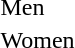<table>
<tr>
<td>Men</td>
<td></td>
<td></td>
<td></td>
</tr>
<tr>
<td>Women</td>
<td></td>
<td></td>
<td></td>
</tr>
</table>
